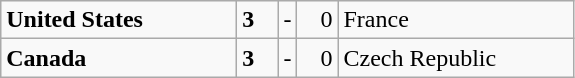<table class="wikitable">
<tr>
<td width=150> <strong>United States</strong></td>
<td style="width:20px; text-align:left;"><strong>3</strong></td>
<td>-</td>
<td style="width:20px; text-align:right;">0</td>
<td width=150> France</td>
</tr>
<tr>
<td> <strong>Canada</strong></td>
<td style="text-align:left;"><strong>3</strong></td>
<td>-</td>
<td style="text-align:right;">0</td>
<td> Czech Republic</td>
</tr>
</table>
